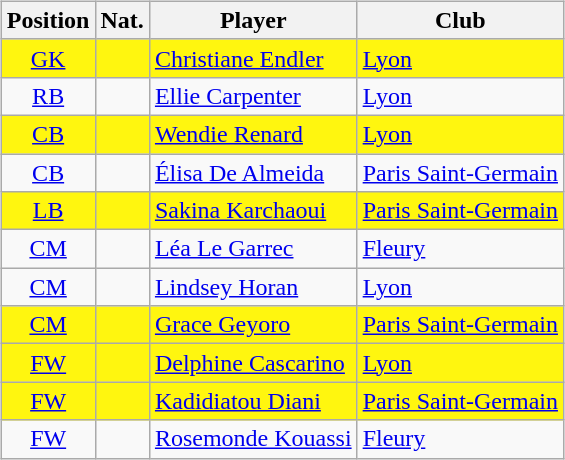<table style="width:100%;">
<tr>
<td width="50%"><br><table class="sortable wikitable" style="text-align: center">
<tr>
<th>Position</th>
<th>Nat.</th>
<th>Player</th>
<th>Club</th>
</tr>
<tr bgcolor=#FFF60F>
<td><a href='#'>GK</a></td>
<td></td>
<td align=left><a href='#'>Christiane Endler</a></td>
<td align=left><a href='#'>Lyon</a></td>
</tr>
<tr>
<td><a href='#'>RB</a></td>
<td></td>
<td align=left><a href='#'>Ellie Carpenter</a></td>
<td align=left><a href='#'>Lyon</a></td>
</tr>
<tr bgcolor=#FFF60F>
<td><a href='#'>CB</a></td>
<td></td>
<td align=left><a href='#'>Wendie Renard</a></td>
<td align=left><a href='#'>Lyon</a></td>
</tr>
<tr>
<td><a href='#'>CB</a></td>
<td></td>
<td align=left><a href='#'>Élisa De Almeida</a></td>
<td align=left><a href='#'>Paris Saint-Germain</a></td>
</tr>
<tr bgcolor=#FFF60F>
<td><a href='#'>LB</a></td>
<td></td>
<td align=left><a href='#'>Sakina Karchaoui</a></td>
<td align=left><a href='#'>Paris Saint-Germain</a></td>
</tr>
<tr>
<td><a href='#'>CM</a></td>
<td></td>
<td align=left><a href='#'>Léa Le Garrec</a></td>
<td align=left><a href='#'>Fleury</a></td>
</tr>
<tr>
<td><a href='#'>CM</a></td>
<td></td>
<td align=left><a href='#'>Lindsey Horan</a></td>
<td align=left><a href='#'>Lyon</a></td>
</tr>
<tr bgcolor=#FFF60F>
<td><a href='#'>CM</a></td>
<td></td>
<td align=left><a href='#'>Grace Geyoro</a></td>
<td align=left><a href='#'>Paris Saint-Germain</a></td>
</tr>
<tr bgcolor=#FFF60F>
<td><a href='#'>FW</a></td>
<td></td>
<td align=left><a href='#'>Delphine Cascarino</a></td>
<td align=left><a href='#'>Lyon</a></td>
</tr>
<tr bgcolor=#FFF60F>
<td><a href='#'>FW</a></td>
<td></td>
<td align=left><a href='#'>Kadidiatou Diani</a></td>
<td align=left><a href='#'>Paris Saint-Germain</a></td>
</tr>
<tr>
<td><a href='#'>FW</a></td>
<td></td>
<td align=left><a href='#'>Rosemonde Kouassi</a></td>
<td align=left><a href='#'>Fleury</a></td>
</tr>
</table>
</td>
<td width="50%"><br><div>












</div></td>
</tr>
</table>
